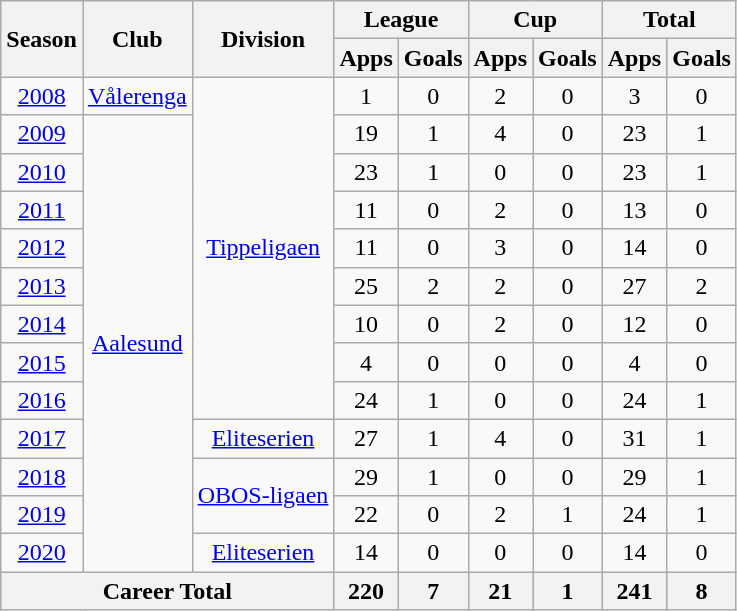<table class="wikitable" style="text-align: center;">
<tr>
<th rowspan="2">Season</th>
<th rowspan="2">Club</th>
<th rowspan="2">Division</th>
<th colspan="2">League</th>
<th colspan="2">Cup</th>
<th colspan="2">Total</th>
</tr>
<tr>
<th>Apps</th>
<th>Goals</th>
<th>Apps</th>
<th>Goals</th>
<th>Apps</th>
<th>Goals</th>
</tr>
<tr>
<td><a href='#'>2008</a></td>
<td rowspan="1" valign="center"><a href='#'>Vålerenga</a></td>
<td rowspan="9" valign="center"><a href='#'>Tippeligaen</a></td>
<td>1</td>
<td>0</td>
<td>2</td>
<td>0</td>
<td>3</td>
<td>0</td>
</tr>
<tr>
<td><a href='#'>2009</a></td>
<td rowspan="12" valign="center"><a href='#'>Aalesund</a></td>
<td>19</td>
<td>1</td>
<td>4</td>
<td>0</td>
<td>23</td>
<td>1</td>
</tr>
<tr>
<td><a href='#'>2010</a></td>
<td>23</td>
<td>1</td>
<td>0</td>
<td>0</td>
<td>23</td>
<td>1</td>
</tr>
<tr>
<td><a href='#'>2011</a></td>
<td>11</td>
<td>0</td>
<td>2</td>
<td>0</td>
<td>13</td>
<td>0</td>
</tr>
<tr>
<td><a href='#'>2012</a></td>
<td>11</td>
<td>0</td>
<td>3</td>
<td>0</td>
<td>14</td>
<td>0</td>
</tr>
<tr>
<td><a href='#'>2013</a></td>
<td>25</td>
<td>2</td>
<td>2</td>
<td>0</td>
<td>27</td>
<td>2</td>
</tr>
<tr>
<td><a href='#'>2014</a></td>
<td>10</td>
<td>0</td>
<td>2</td>
<td>0</td>
<td>12</td>
<td>0</td>
</tr>
<tr>
<td><a href='#'>2015</a></td>
<td>4</td>
<td>0</td>
<td>0</td>
<td>0</td>
<td>4</td>
<td>0</td>
</tr>
<tr>
<td><a href='#'>2016</a></td>
<td>24</td>
<td>1</td>
<td>0</td>
<td>0</td>
<td>24</td>
<td>1</td>
</tr>
<tr>
<td><a href='#'>2017</a></td>
<td rowspan="1" valign="center"><a href='#'>Eliteserien</a></td>
<td>27</td>
<td>1</td>
<td>4</td>
<td>0</td>
<td>31</td>
<td>1</td>
</tr>
<tr>
<td><a href='#'>2018</a></td>
<td rowspan="2" valign="center"><a href='#'>OBOS-ligaen</a></td>
<td>29</td>
<td>1</td>
<td>0</td>
<td>0</td>
<td>29</td>
<td>1</td>
</tr>
<tr>
<td><a href='#'>2019</a></td>
<td>22</td>
<td>0</td>
<td>2</td>
<td>1</td>
<td>24</td>
<td>1</td>
</tr>
<tr>
<td><a href='#'>2020</a></td>
<td rowspan="1" valign="center"><a href='#'>Eliteserien</a></td>
<td>14</td>
<td>0</td>
<td>0</td>
<td>0</td>
<td>14</td>
<td>0</td>
</tr>
<tr>
<th colspan="3">Career Total</th>
<th>220</th>
<th>7</th>
<th>21</th>
<th>1</th>
<th>241</th>
<th>8</th>
</tr>
</table>
